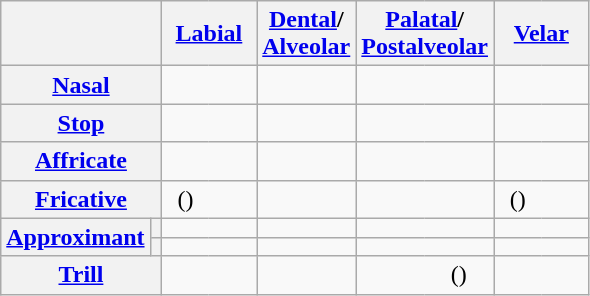<table class="wikitable" style="text-align: center;">
<tr>
<th colspan="2"></th>
<th colspan="2"><a href='#'>Labial</a></th>
<th colspan="2"><a href='#'>Dental</a>/<br><a href='#'>Alveolar</a></th>
<th colspan="2"><a href='#'>Palatal</a>/<br><a href='#'>Postalveolar</a></th>
<th colspan="2"><a href='#'>Velar</a></th>
</tr>
<tr>
<th colspan="2"><a href='#'>Nasal</a></th>
<td style="border-right: 0;"></td>
<td style="border-left: 0;"></td>
<td style="border-right: 0;"></td>
<td style="border-left: 0;"></td>
<td style="border-right: 0;"></td>
<td style="border-left: 0;"></td>
<td style="border-right: 0;"></td>
<td style="border-left: 0;"></td>
</tr>
<tr>
<th colspan="2"><a href='#'>Stop</a></th>
<td style="border-right: 0;" width="25px"></td>
<td style="border-left: 0;" width="25px"></td>
<td style="border-right: 0;" width="25px"></td>
<td style="border-left: 0;" width="25px"></td>
<td style="border-right: 0;" width="25px"></td>
<td style="border-left: 0;" width="25px"></td>
<td style="border-right: 0;" width="25px"></td>
<td style="border-left: 0;" width="25px"></td>
</tr>
<tr>
<th colspan="2"><a href='#'>Affricate</a></th>
<td colspan="2"></td>
<td style="border-right: 0;"></td>
<td style="border-left: 0;"></td>
<td style="border-right: 0;" width="25px"></td>
<td style="border-left: 0;" width="25px"></td>
<td colspan="2"></td>
</tr>
<tr>
<th colspan="2"><a href='#'>Fricative</a></th>
<td style="border-right: 0;">()</td>
<td style="border-left: 0;"></td>
<td style="border-right: 0;"></td>
<td style="border-left: 0;"></td>
<td style="border-right: 0;"></td>
<td style="border-left: 0;"></td>
<td style="border-right: 0;">()</td>
<td style="border-left: 0;"></td>
</tr>
<tr>
<th rowspan="2"><a href='#'>Approximant</a></th>
<th></th>
<td colspan="2"></td>
<td colspan="2"></td>
<td style="border-right: 0;"></td>
<td style="border-left: 0;"></td>
<td colspan="2"></td>
</tr>
<tr>
<th></th>
<td colspan="2"></td>
<td style="border-right: 0;"></td>
<td style="border-left: 0;"></td>
<td style="border-right: 0;"></td>
<td style="border-left: 0;"></td>
<td colspan="2"></td>
</tr>
<tr>
<th colspan="2"><a href='#'>Trill</a></th>
<td colspan="2"></td>
<td style="border-right: 0;"></td>
<td style="border-left: 0;"></td>
<td style="border-right: 0;"></td>
<td style="border-left: 0;">()</td>
<td colspan="2"></td>
</tr>
</table>
